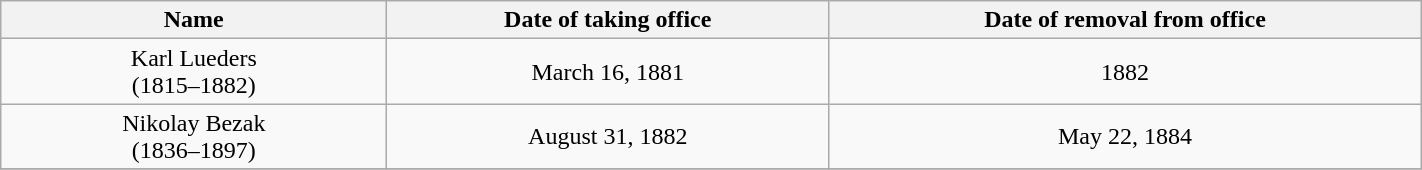<table class="wikitable" style="text-align:center" width=75%>
<tr>
<th width=250px>Name</th>
<th>Date of taking office</th>
<th>Date of removal from office</th>
</tr>
<tr>
<td>Karl Lueders<br>(1815–1882)<br></td>
<td>March 16, 1881</td>
<td>1882</td>
</tr>
<tr>
<td>Nikolay Bezak<br>(1836–1897)<br></td>
<td>August 31, 1882</td>
<td>May 22, 1884</td>
</tr>
<tr>
</tr>
</table>
